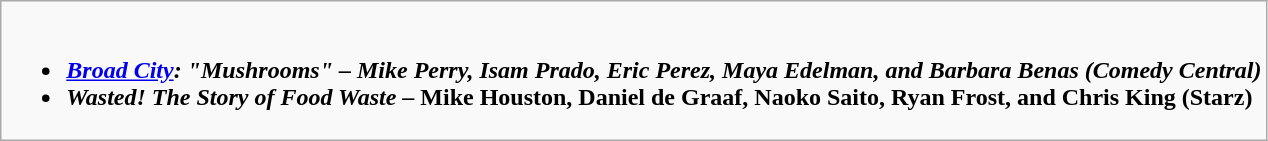<table class="wikitable">
<tr>
<td style="vertical-align:top;"><br><ul><li><strong><em><a href='#'>Broad City</a><em>: "Mushrooms" – Mike Perry, Isam Prado, Eric Perez, Maya Edelman, and Barbara Benas (Comedy Central)<strong></li><li></em></strong>Wasted! The Story of Food Waste</em> – Mike Houston, Daniel de Graaf, Naoko Saito, Ryan Frost, and Chris King (Starz)</strong></li></ul></td>
</tr>
</table>
